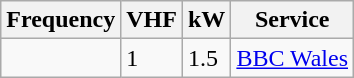<table class="wikitable sortable">
<tr>
<th>Frequency</th>
<th>VHF</th>
<th>kW</th>
<th>Service</th>
</tr>
<tr>
<td></td>
<td>1</td>
<td>1.5</td>
<td><a href='#'>BBC Wales</a></td>
</tr>
</table>
